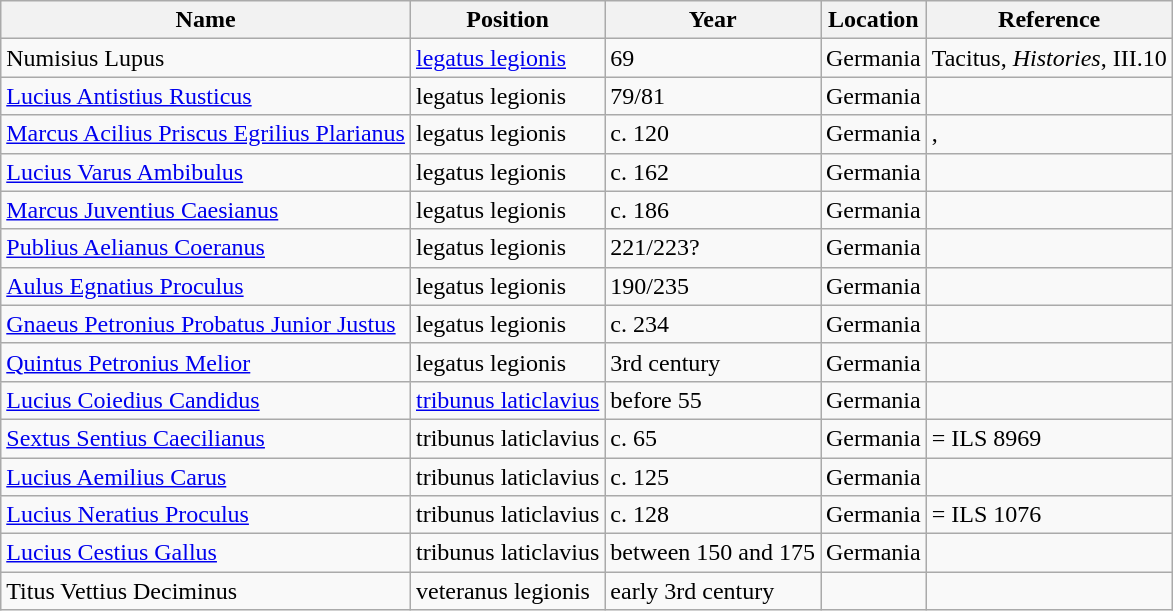<table class="wikitable sortable">
<tr style="vertical-align: top;">
<th>Name</th>
<th>Position</th>
<th>Year</th>
<th>Location</th>
<th>Reference</th>
</tr>
<tr>
<td>Numisius Lupus</td>
<td><a href='#'>legatus legionis</a></td>
<td>69</td>
<td>Germania</td>
<td>Tacitus, <em>Histories</em>, III.10</td>
</tr>
<tr>
<td><a href='#'>Lucius Antistius Rusticus</a></td>
<td>legatus legionis</td>
<td>79/81</td>
<td>Germania</td>
<td></td>
</tr>
<tr>
<td><a href='#'>Marcus Acilius Priscus Egrilius Plarianus</a></td>
<td>legatus legionis</td>
<td>c. 120</td>
<td>Germania</td>
<td>,</td>
</tr>
<tr>
<td><a href='#'>Lucius Varus Ambibulus</a></td>
<td>legatus legionis</td>
<td>c. 162</td>
<td>Germania</td>
<td></td>
</tr>
<tr>
<td><a href='#'>Marcus Juventius Caesianus</a></td>
<td>legatus legionis</td>
<td>c. 186</td>
<td>Germania</td>
<td></td>
</tr>
<tr>
<td><a href='#'>Publius Aelianus Coeranus</a></td>
<td>legatus legionis</td>
<td>221/223?</td>
<td>Germania</td>
<td></td>
</tr>
<tr>
<td><a href='#'>Aulus Egnatius Proculus</a></td>
<td>legatus legionis</td>
<td>190/235</td>
<td>Germania</td>
<td></td>
</tr>
<tr>
<td><a href='#'>Gnaeus Petronius Probatus Junior Justus</a></td>
<td>legatus legionis</td>
<td>c. 234</td>
<td>Germania</td>
<td></td>
</tr>
<tr>
<td><a href='#'>Quintus Petronius Melior</a></td>
<td>legatus legionis</td>
<td>3rd century</td>
<td>Germania</td>
<td></td>
</tr>
<tr>
<td><a href='#'>Lucius Coiedius Candidus</a></td>
<td><a href='#'>tribunus laticlavius</a></td>
<td>before 55</td>
<td>Germania</td>
<td></td>
</tr>
<tr>
<td><a href='#'>Sextus Sentius Caecilianus</a></td>
<td>tribunus laticlavius</td>
<td>c. 65</td>
<td>Germania</td>
<td> = ILS 8969</td>
</tr>
<tr>
<td><a href='#'>Lucius Aemilius Carus</a></td>
<td>tribunus laticlavius</td>
<td>c. 125</td>
<td>Germania</td>
<td></td>
</tr>
<tr>
<td><a href='#'>Lucius Neratius Proculus</a></td>
<td>tribunus laticlavius</td>
<td>c. 128</td>
<td>Germania</td>
<td> = ILS 1076</td>
</tr>
<tr>
<td><a href='#'>Lucius Cestius Gallus</a></td>
<td>tribunus laticlavius</td>
<td>between 150 and 175</td>
<td>Germania</td>
<td></td>
</tr>
<tr>
<td>Titus Vettius Deciminus</td>
<td>veteranus legionis</td>
<td>early 3rd century</td>
<td></td>
<td></td>
</tr>
</table>
